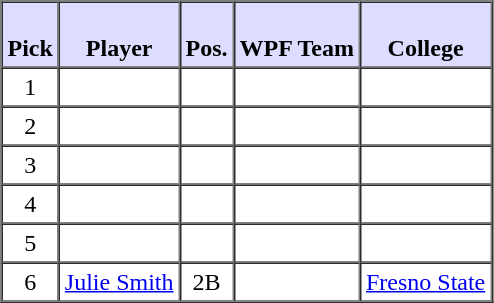<table style="text-align: center" border="1" cellpadding="3" cellspacing="0">
<tr>
<th style="background:#ddf;"><br>Pick</th>
<th style="background:#ddf;"><br>Player</th>
<th style="background:#ddf;"><br>Pos.</th>
<th style="background:#ddf;"><br>WPF Team</th>
<th style="background:#ddf;"><br>College</th>
</tr>
<tr>
<td>1</td>
<td></td>
<td></td>
<td></td>
<td></td>
</tr>
<tr>
<td>2</td>
<td></td>
<td></td>
<td></td>
<td></td>
</tr>
<tr>
<td>3</td>
<td></td>
<td></td>
<td></td>
<td></td>
</tr>
<tr>
<td>4</td>
<td></td>
<td></td>
<td></td>
<td></td>
</tr>
<tr>
<td>5</td>
<td></td>
<td></td>
<td></td>
<td></td>
</tr>
<tr>
<td>6</td>
<td><a href='#'>Julie Smith</a></td>
<td>2B</td>
<td></td>
<td><a href='#'>Fresno State</a></td>
</tr>
</table>
